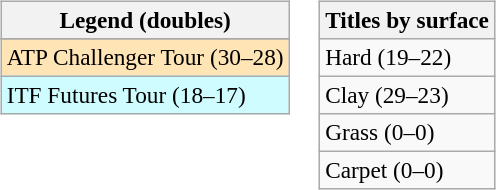<table>
<tr valign=top>
<td><br><table class=wikitable style=font-size:97%>
<tr>
<th>Legend (doubles)</th>
</tr>
<tr bgcolor=e5d1cb>
</tr>
<tr bgcolor=moccasin>
<td>ATP Challenger Tour (30–28)</td>
</tr>
<tr bgcolor=cffcff>
<td>ITF Futures Tour (18–17)</td>
</tr>
</table>
</td>
<td><br><table class=wikitable style=font-size:97%>
<tr>
<th>Titles by surface</th>
</tr>
<tr>
<td>Hard (19–22)</td>
</tr>
<tr>
<td>Clay (29–23)</td>
</tr>
<tr>
<td>Grass (0–0)</td>
</tr>
<tr>
<td>Carpet (0–0)</td>
</tr>
</table>
</td>
</tr>
</table>
